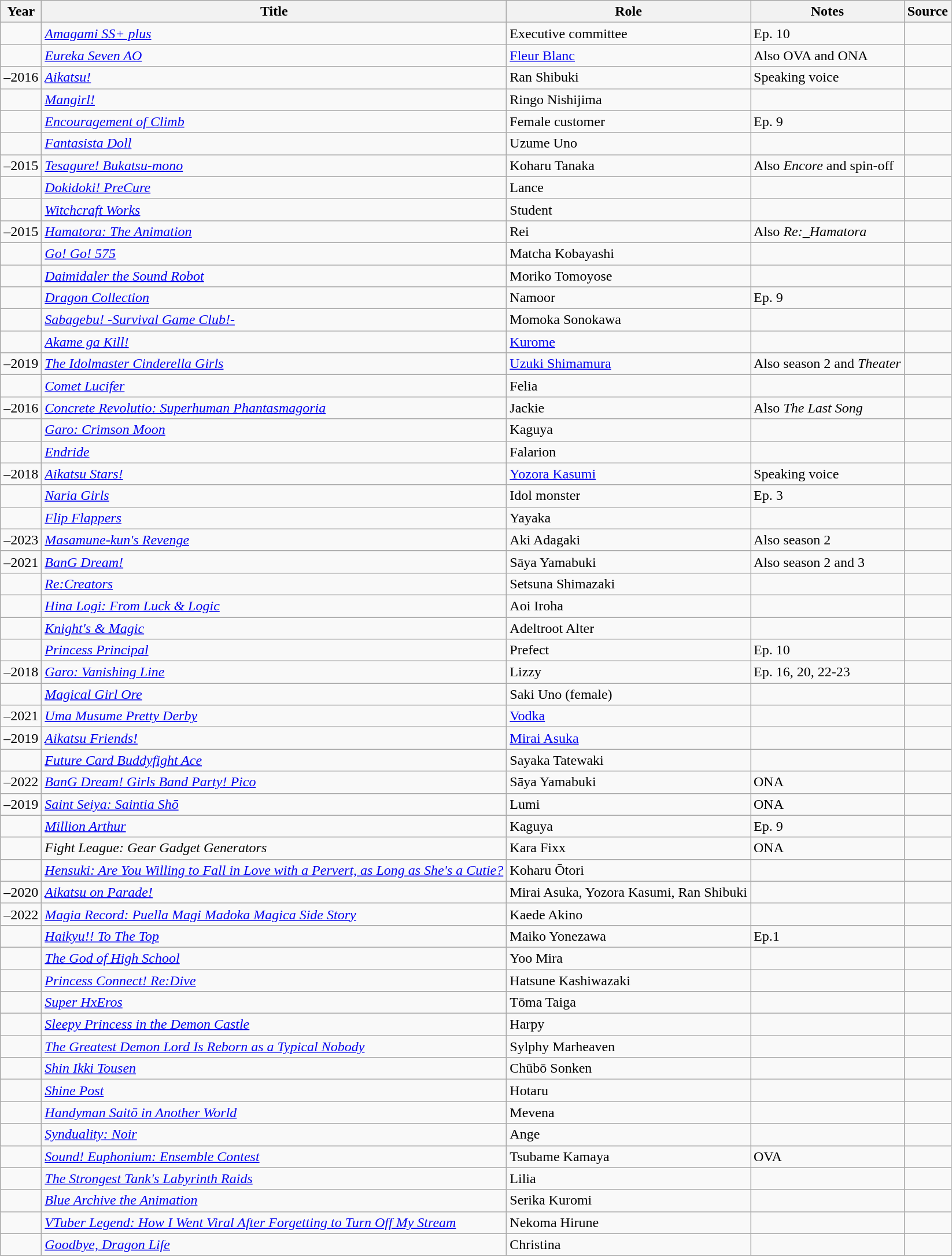<table class="wikitable sortable plainrowheaders">
<tr>
<th>Year</th>
<th>Title</th>
<th>Role</th>
<th class="unsortable">Notes</th>
<th class="unsortable">Source</th>
</tr>
<tr>
<td></td>
<td><em><a href='#'>Amagami SS+ plus</a></em></td>
<td>Executive committee</td>
<td>Ep. 10</td>
<td></td>
</tr>
<tr>
<td></td>
<td><em><a href='#'>Eureka Seven AO</a></em></td>
<td><a href='#'>Fleur Blanc</a></td>
<td>Also OVA and ONA</td>
<td></td>
</tr>
<tr>
<td>–2016</td>
<td><em><a href='#'>Aikatsu!</a></em></td>
<td>Ran Shibuki</td>
<td>Speaking voice</td>
<td></td>
</tr>
<tr>
<td></td>
<td><em><a href='#'>Mangirl!</a></em></td>
<td>Ringo Nishijima</td>
<td></td>
<td></td>
</tr>
<tr>
<td></td>
<td><em><a href='#'>Encouragement of Climb</a></em></td>
<td>Female customer</td>
<td>Ep. 9</td>
<td></td>
</tr>
<tr>
<td></td>
<td><em><a href='#'>Fantasista Doll</a></em></td>
<td>Uzume Uno</td>
<td></td>
<td></td>
</tr>
<tr>
<td>–2015</td>
<td><em><a href='#'>Tesagure! Bukatsu-mono</a></em></td>
<td>Koharu Tanaka</td>
<td>Also <em>Encore</em> and spin-off</td>
<td></td>
</tr>
<tr>
<td></td>
<td><em><a href='#'>Dokidoki! PreCure</a></em></td>
<td>Lance</td>
<td></td>
<td></td>
</tr>
<tr>
<td></td>
<td><em><a href='#'>Witchcraft Works</a></em></td>
<td>Student</td>
<td></td>
<td></td>
</tr>
<tr>
<td>–2015</td>
<td><em><a href='#'>Hamatora: The Animation</a></em></td>
<td>Rei</td>
<td>Also <em>Re:_Hamatora</em></td>
<td></td>
</tr>
<tr>
<td></td>
<td><em><a href='#'>Go! Go! 575</a></em></td>
<td>Matcha Kobayashi</td>
<td></td>
<td></td>
</tr>
<tr>
<td></td>
<td><em><a href='#'>Daimidaler the Sound Robot</a></em></td>
<td>Moriko Tomoyose</td>
<td></td>
<td></td>
</tr>
<tr>
<td></td>
<td><em><a href='#'>Dragon Collection</a></em></td>
<td>Namoor</td>
<td>Ep. 9</td>
<td></td>
</tr>
<tr>
<td></td>
<td><em><a href='#'>Sabagebu! -Survival Game Club!-</a></em></td>
<td>Momoka Sonokawa</td>
<td></td>
<td></td>
</tr>
<tr>
<td></td>
<td><em><a href='#'>Akame ga Kill!</a></em></td>
<td><a href='#'>Kurome</a></td>
<td></td>
<td></td>
</tr>
<tr>
<td>–2019</td>
<td><em><a href='#'>The Idolmaster Cinderella Girls</a></em></td>
<td><a href='#'>Uzuki Shimamura</a></td>
<td>Also season 2 and <em>Theater</em></td>
<td></td>
</tr>
<tr>
<td></td>
<td><em><a href='#'>Comet Lucifer</a></em></td>
<td>Felia</td>
<td></td>
<td></td>
</tr>
<tr>
<td>–2016</td>
<td><em><a href='#'>Concrete Revolutio: Superhuman Phantasmagoria</a></em></td>
<td>Jackie</td>
<td>Also <em>The Last Song</em></td>
<td></td>
</tr>
<tr>
<td></td>
<td><em><a href='#'>Garo: Crimson Moon</a></em></td>
<td>Kaguya</td>
<td></td>
<td></td>
</tr>
<tr>
<td></td>
<td><em><a href='#'>Endride</a></em></td>
<td>Falarion</td>
<td></td>
<td></td>
</tr>
<tr>
<td>–2018</td>
<td><em><a href='#'>Aikatsu Stars!</a></em></td>
<td><a href='#'>Yozora Kasumi</a></td>
<td>Speaking voice</td>
<td></td>
</tr>
<tr>
<td></td>
<td><em><a href='#'>Naria Girls</a></em></td>
<td>Idol monster</td>
<td>Ep. 3</td>
<td></td>
</tr>
<tr>
<td></td>
<td><em><a href='#'>Flip Flappers</a></em></td>
<td>Yayaka</td>
<td></td>
<td></td>
</tr>
<tr>
<td>–2023</td>
<td><em><a href='#'>Masamune-kun's Revenge</a></em></td>
<td>Aki Adagaki</td>
<td>Also season 2</td>
<td></td>
</tr>
<tr>
<td>–2021</td>
<td><em><a href='#'>BanG Dream!</a></em></td>
<td>Sāya Yamabuki</td>
<td>Also season 2 and 3</td>
<td></td>
</tr>
<tr>
<td></td>
<td><em><a href='#'>Re:Creators</a></em></td>
<td>Setsuna Shimazaki</td>
<td></td>
<td></td>
</tr>
<tr>
<td></td>
<td><em><a href='#'>Hina Logi: From Luck & Logic</a></em></td>
<td>Aoi Iroha</td>
<td></td>
<td></td>
</tr>
<tr>
<td></td>
<td><em><a href='#'>Knight's & Magic</a></em></td>
<td>Adeltroot Alter</td>
<td></td>
<td></td>
</tr>
<tr>
<td></td>
<td><em><a href='#'>Princess Principal</a></em></td>
<td>Prefect</td>
<td>Ep. 10</td>
<td></td>
</tr>
<tr>
<td>–2018</td>
<td><em><a href='#'>Garo: Vanishing Line</a></em></td>
<td>Lizzy</td>
<td>Ep. 16, 20, 22-23</td>
<td></td>
</tr>
<tr>
<td></td>
<td><em><a href='#'>Magical Girl Ore</a></em></td>
<td>Saki Uno (female)</td>
<td></td>
<td></td>
</tr>
<tr>
<td>–2021</td>
<td><em><a href='#'>Uma Musume Pretty Derby</a></em></td>
<td><a href='#'>Vodka</a></td>
<td></td>
<td></td>
</tr>
<tr>
<td>–2019</td>
<td><em><a href='#'>Aikatsu Friends!</a></em></td>
<td><a href='#'>Mirai Asuka</a></td>
<td></td>
<td></td>
</tr>
<tr>
<td></td>
<td><em><a href='#'>Future Card Buddyfight Ace</a></em></td>
<td>Sayaka Tatewaki</td>
<td></td>
<td></td>
</tr>
<tr>
<td>–2022</td>
<td><em><a href='#'>BanG Dream! Girls Band Party! Pico</a></em></td>
<td>Sāya Yamabuki</td>
<td>ONA</td>
<td></td>
</tr>
<tr>
<td>–2019</td>
<td><em><a href='#'>Saint Seiya: Saintia Shō</a></em></td>
<td>Lumi</td>
<td>ONA</td>
<td></td>
</tr>
<tr>
<td></td>
<td><em><a href='#'>Million Arthur</a></em></td>
<td>Kaguya</td>
<td>Ep. 9</td>
<td></td>
</tr>
<tr>
<td></td>
<td><em>Fight League: Gear Gadget Generators</em></td>
<td>Kara Fixx</td>
<td>ONA</td>
<td></td>
</tr>
<tr>
<td></td>
<td><em><a href='#'>Hensuki: Are You Willing to Fall in Love with a Pervert, as Long as She's a Cutie?</a></em></td>
<td>Koharu Ōtori</td>
<td></td>
<td></td>
</tr>
<tr>
<td>–2020</td>
<td><em><a href='#'>Aikatsu on Parade!</a></em></td>
<td>Mirai Asuka, Yozora Kasumi, Ran Shibuki</td>
<td></td>
<td></td>
</tr>
<tr>
<td>–2022</td>
<td><em><a href='#'>Magia Record: Puella Magi Madoka Magica Side Story</a></em></td>
<td>Kaede Akino</td>
<td></td>
<td></td>
</tr>
<tr>
<td></td>
<td><em><a href='#'>Haikyu!! To The Top</a></em></td>
<td>Maiko Yonezawa</td>
<td>Ep.1</td>
<td></td>
</tr>
<tr>
<td></td>
<td><em><a href='#'>The God of High School</a></em></td>
<td>Yoo Mira</td>
<td></td>
<td></td>
</tr>
<tr>
<td></td>
<td><em><a href='#'>Princess Connect! Re:Dive</a></em></td>
<td>Hatsune Kashiwazaki</td>
<td></td>
<td></td>
</tr>
<tr>
<td></td>
<td><em><a href='#'>Super HxEros</a></em></td>
<td>Tōma Taiga</td>
<td></td>
<td></td>
</tr>
<tr>
<td></td>
<td><em><a href='#'>Sleepy Princess in the Demon Castle</a></em></td>
<td>Harpy</td>
<td></td>
<td></td>
</tr>
<tr>
<td></td>
<td><em><a href='#'>The Greatest Demon Lord Is Reborn as a Typical Nobody</a></em></td>
<td>Sylphy Marheaven</td>
<td></td>
<td></td>
</tr>
<tr>
<td></td>
<td><em><a href='#'>Shin Ikki Tousen</a></em></td>
<td>Chūbō Sonken</td>
<td></td>
<td></td>
</tr>
<tr>
<td></td>
<td><em><a href='#'>Shine Post</a></em></td>
<td>Hotaru</td>
<td></td>
<td></td>
</tr>
<tr>
<td></td>
<td><em><a href='#'>Handyman Saitō in Another World</a></em></td>
<td>Mevena</td>
<td></td>
<td></td>
</tr>
<tr>
<td></td>
<td><em><a href='#'>Synduality: Noir</a></em></td>
<td>Ange</td>
<td></td>
<td></td>
</tr>
<tr>
<td></td>
<td><em><a href='#'>Sound! Euphonium: Ensemble Contest</a></em></td>
<td>Tsubame Kamaya</td>
<td>OVA</td>
<td></td>
</tr>
<tr>
<td></td>
<td><em><a href='#'>The Strongest Tank's Labyrinth Raids</a></em></td>
<td>Lilia</td>
<td></td>
<td></td>
</tr>
<tr>
<td></td>
<td><em><a href='#'>Blue Archive the Animation</a></em></td>
<td>Serika Kuromi</td>
<td></td>
<td></td>
</tr>
<tr>
<td></td>
<td><em><a href='#'>VTuber Legend: How I Went Viral After Forgetting to Turn Off My Stream</a></em></td>
<td>Nekoma Hirune</td>
<td></td>
<td></td>
</tr>
<tr>
<td></td>
<td><em><a href='#'>Goodbye, Dragon Life</a></em></td>
<td>Christina</td>
<td></td>
<td></td>
</tr>
<tr>
</tr>
</table>
